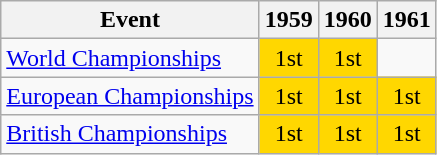<table class="wikitable">
<tr>
<th>Event</th>
<th>1959</th>
<th>1960</th>
<th>1961</th>
</tr>
<tr>
<td><a href='#'>World Championships</a></td>
<td align="center" bgcolor="gold">1st</td>
<td align="center" bgcolor="gold">1st</td>
<td></td>
</tr>
<tr>
<td><a href='#'>European Championships</a></td>
<td align="center" bgcolor="gold">1st</td>
<td align="center" bgcolor="gold">1st</td>
<td align="center" bgcolor="gold">1st</td>
</tr>
<tr>
<td><a href='#'>British Championships</a></td>
<td align="center" bgcolor="gold">1st</td>
<td align="center" bgcolor="gold">1st</td>
<td align="center" bgcolor="gold">1st</td>
</tr>
</table>
